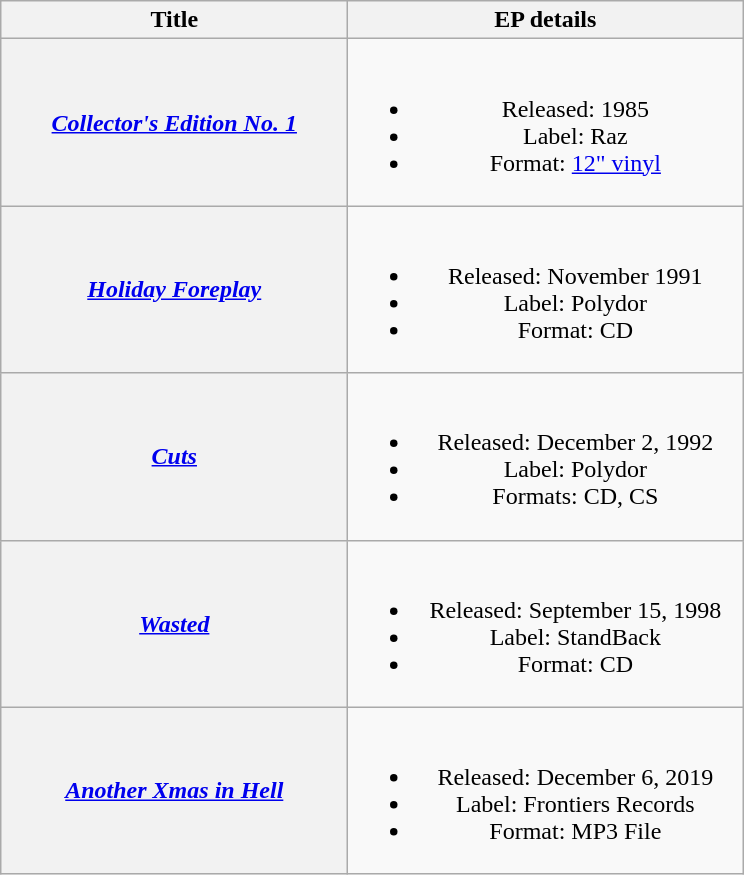<table class="wikitable plainrowheaders" style="text-align:center;">
<tr>
<th scope="col" style="width:14em;">Title</th>
<th scope="col" style="width:16em;">EP details</th>
</tr>
<tr>
<th scope="row"><em><a href='#'>Collector's Edition No. 1</a></em></th>
<td><br><ul><li>Released: 1985</li><li>Label: Raz</li><li>Format: <a href='#'>12" vinyl</a></li></ul></td>
</tr>
<tr>
<th scope="row"><em><a href='#'>Holiday Foreplay</a></em></th>
<td><br><ul><li>Released: November 1991</li><li>Label: Polydor</li><li>Format: CD</li></ul></td>
</tr>
<tr>
<th scope="row"><em><a href='#'>Cuts</a></em></th>
<td><br><ul><li>Released: December 2, 1992</li><li>Label: Polydor</li><li>Formats: CD, CS</li></ul></td>
</tr>
<tr>
<th scope="row"><em><a href='#'>Wasted</a></em></th>
<td><br><ul><li>Released: September 15, 1998</li><li>Label: StandBack</li><li>Format: CD</li></ul></td>
</tr>
<tr>
<th scope="row"><em><a href='#'>Another Xmas in Hell</a></em></th>
<td><br><ul><li>Released: December 6, 2019</li><li>Label: Frontiers Records</li><li>Format: MP3 File</li></ul></td>
</tr>
</table>
